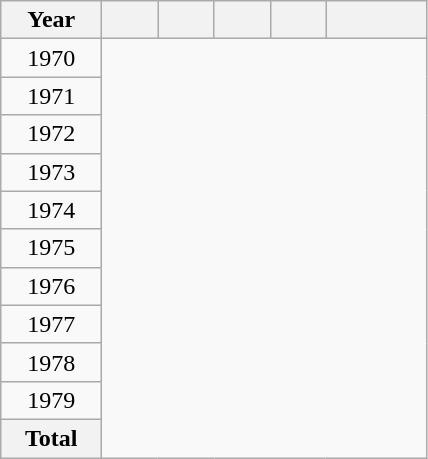<table class="wikitable" style="text-align: center">
<tr>
<th width="60">Year</th>
<th width="30"></th>
<th width="30"></th>
<th width="30"></th>
<th width="30"></th>
<th width="60"></th>
</tr>
<tr>
<td>1970<br></td>
</tr>
<tr>
<td>1971<br></td>
</tr>
<tr>
<td>1972<br></td>
</tr>
<tr>
<td>1973<br></td>
</tr>
<tr>
<td>1974<br></td>
</tr>
<tr>
<td>1975<br></td>
</tr>
<tr>
<td>1976<br></td>
</tr>
<tr>
<td>1977<br></td>
</tr>
<tr>
<td>1978<br></td>
</tr>
<tr>
<td>1979<br></td>
</tr>
<tr>
<th>Total<br></th>
</tr>
</table>
